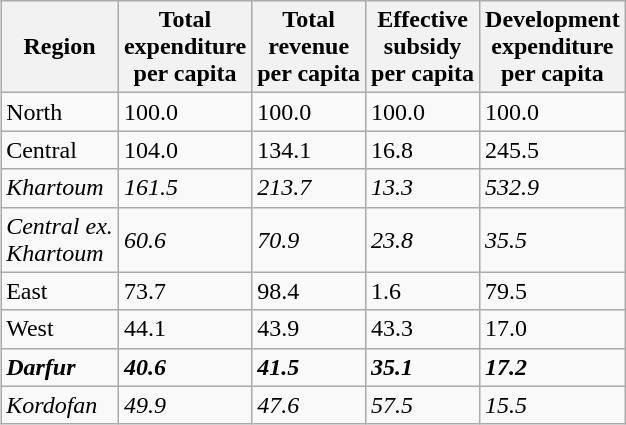<table class="wikitable" style="float:right;margin:0 0 1em 1em;">
<tr>
<th>Region</th>
<th>Total<br>expenditure<br>per capita</th>
<th>Total<br>revenue<br>per capita</th>
<th>Effective<br>subsidy<br>per capita</th>
<th>Development<br>expenditure<br>per capita</th>
</tr>
<tr>
<td>North</td>
<td>100.0</td>
<td>100.0</td>
<td>100.0</td>
<td>100.0</td>
</tr>
<tr>
<td>Central</td>
<td>104.0</td>
<td>134.1</td>
<td>16.8</td>
<td>245.5</td>
</tr>
<tr>
<td><em>Khartoum</em></td>
<td><em>161.5</em></td>
<td><em>213.7</em></td>
<td><em>13.3</em></td>
<td><em>532.9</em></td>
</tr>
<tr>
<td><em>Central ex.<br>Khartoum</em></td>
<td><em>60.6</em></td>
<td><em>70.9</em></td>
<td><em>23.8</em></td>
<td><em>35.5</em></td>
</tr>
<tr>
<td>East</td>
<td>73.7</td>
<td>98.4</td>
<td>1.6</td>
<td>79.5</td>
</tr>
<tr>
<td>West</td>
<td>44.1</td>
<td>43.9</td>
<td>43.3</td>
<td>17.0</td>
</tr>
<tr>
<td><strong><em>Darfur</em></strong></td>
<td><strong><em>40.6</em></strong></td>
<td><strong><em>41.5</em></strong></td>
<td><strong><em>35.1</em></strong></td>
<td><strong><em>17.2</em></strong></td>
</tr>
<tr>
<td><em>Kordofan</em></td>
<td><em>49.9</em></td>
<td><em>47.6</em></td>
<td><em>57.5</em></td>
<td><em>15.5</em></td>
</tr>
</table>
